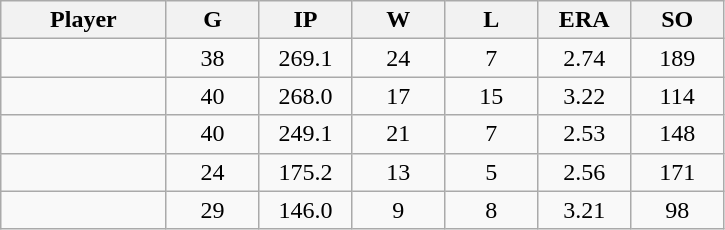<table class="wikitable sortable">
<tr>
<th bgcolor="#DDDDFF" width="16%">Player</th>
<th bgcolor="#DDDDFF" width="9%">G</th>
<th bgcolor="#DDDDFF" width="9%">IP</th>
<th bgcolor="#DDDDFF" width="9%">W</th>
<th bgcolor="#DDDDFF" width="9%">L</th>
<th bgcolor="#DDDDFF" width="9%">ERA</th>
<th bgcolor="#DDDDFF" width="9%">SO</th>
</tr>
<tr align="center">
<td></td>
<td>38</td>
<td>269.1</td>
<td>24</td>
<td>7</td>
<td>2.74</td>
<td>189</td>
</tr>
<tr align="center">
<td></td>
<td>40</td>
<td>268.0</td>
<td>17</td>
<td>15</td>
<td>3.22</td>
<td>114</td>
</tr>
<tr align="center">
<td></td>
<td>40</td>
<td>249.1</td>
<td>21</td>
<td>7</td>
<td>2.53</td>
<td>148</td>
</tr>
<tr align="center">
<td></td>
<td>24</td>
<td>175.2</td>
<td>13</td>
<td>5</td>
<td>2.56</td>
<td>171</td>
</tr>
<tr align="center">
<td></td>
<td>29</td>
<td>146.0</td>
<td>9</td>
<td>8</td>
<td>3.21</td>
<td>98</td>
</tr>
</table>
